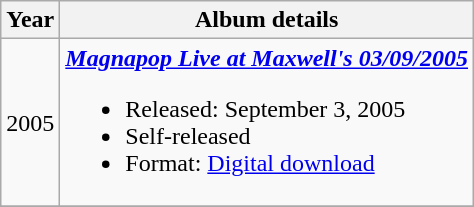<table class="wikitable">
<tr>
<th>Year</th>
<th>Album details</th>
</tr>
<tr>
<td>2005</td>
<td><strong><em><a href='#'>Magnapop Live at Maxwell's 03/09/2005</a></em></strong><br><ul><li>Released: September 3, 2005</li><li>Self-released</li><li>Format: <a href='#'>Digital download</a></li></ul></td>
</tr>
<tr>
</tr>
</table>
